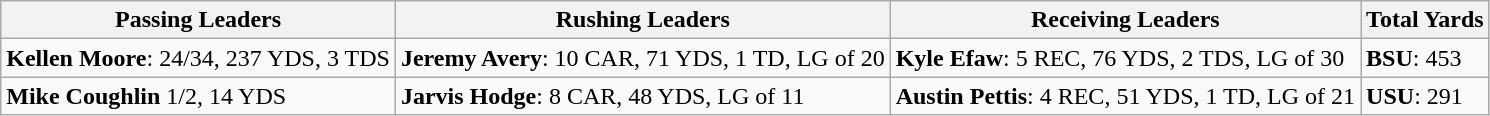<table class="wikitable">
<tr>
<th>Passing Leaders</th>
<th>Rushing Leaders</th>
<th>Receiving Leaders</th>
<th>Total Yards</th>
</tr>
<tr>
<td><strong>Kellen Moore</strong>: 24/34, 237 YDS, 3 TDS</td>
<td><strong>Jeremy Avery</strong>: 10 CAR, 71 YDS, 1 TD, LG of 20</td>
<td><strong>Kyle Efaw</strong>: 5 REC, 76 YDS, 2 TDS, LG of 30</td>
<td><strong>BSU</strong>: 453</td>
</tr>
<tr>
<td><strong>Mike Coughlin</strong> 1/2, 14 YDS</td>
<td><strong>Jarvis Hodge</strong>: 8 CAR, 48 YDS, LG of 11</td>
<td><strong>Austin Pettis</strong>: 4 REC, 51 YDS, 1 TD, LG of 21</td>
<td><strong>USU</strong>: 291</td>
</tr>
</table>
